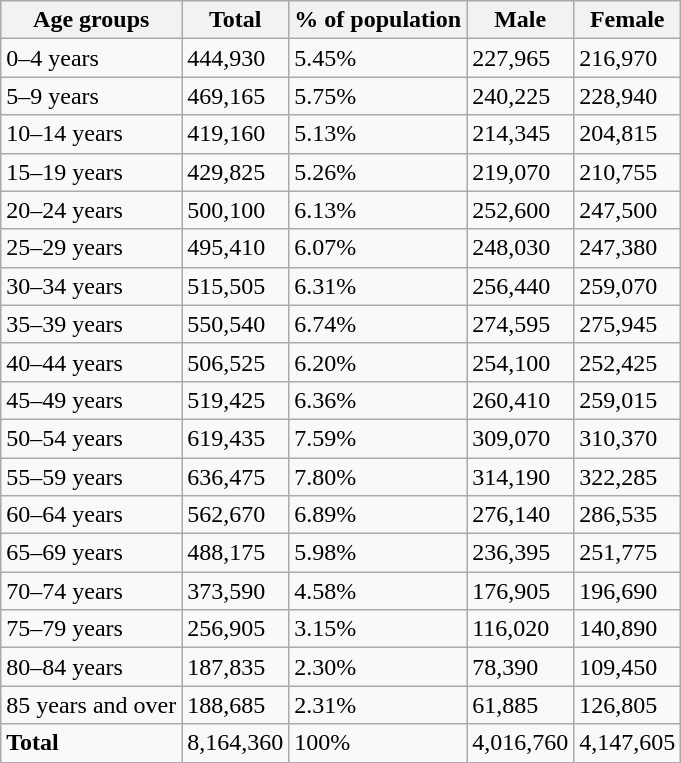<table class="wikitable">
<tr>
<th>Age groups</th>
<th>Total</th>
<th>% of population</th>
<th>Male</th>
<th>Female</th>
</tr>
<tr>
<td>0–4 years</td>
<td>444,930</td>
<td>5.45%</td>
<td>227,965</td>
<td>216,970</td>
</tr>
<tr>
<td>5–9 years</td>
<td>469,165</td>
<td>5.75%</td>
<td>240,225</td>
<td>228,940</td>
</tr>
<tr>
<td>10–14 years</td>
<td>419,160</td>
<td>5.13%</td>
<td>214,345</td>
<td>204,815</td>
</tr>
<tr>
<td>15–19 years</td>
<td>429,825</td>
<td>5.26%</td>
<td>219,070</td>
<td>210,755</td>
</tr>
<tr>
<td>20–24 years</td>
<td>500,100</td>
<td>6.13%</td>
<td>252,600</td>
<td>247,500</td>
</tr>
<tr>
<td>25–29 years</td>
<td>495,410</td>
<td>6.07%</td>
<td>248,030</td>
<td>247,380</td>
</tr>
<tr>
<td>30–34 years</td>
<td>515,505</td>
<td>6.31%</td>
<td>256,440</td>
<td>259,070</td>
</tr>
<tr>
<td>35–39 years</td>
<td>550,540</td>
<td>6.74%</td>
<td>274,595</td>
<td>275,945</td>
</tr>
<tr>
<td>40–44 years</td>
<td>506,525</td>
<td>6.20%</td>
<td>254,100</td>
<td>252,425</td>
</tr>
<tr>
<td>45–49 years</td>
<td>519,425</td>
<td>6.36%</td>
<td>260,410</td>
<td>259,015</td>
</tr>
<tr>
<td>50–54 years</td>
<td>619,435</td>
<td>7.59%</td>
<td>309,070</td>
<td>310,370</td>
</tr>
<tr>
<td>55–59 years</td>
<td>636,475</td>
<td>7.80%</td>
<td>314,190</td>
<td>322,285</td>
</tr>
<tr>
<td>60–64 years</td>
<td>562,670</td>
<td>6.89%</td>
<td>276,140</td>
<td>286,535</td>
</tr>
<tr>
<td>65–69 years</td>
<td>488,175</td>
<td>5.98%</td>
<td>236,395</td>
<td>251,775</td>
</tr>
<tr>
<td>70–74 years</td>
<td>373,590</td>
<td>4.58%</td>
<td>176,905</td>
<td>196,690</td>
</tr>
<tr>
<td>75–79 years</td>
<td>256,905</td>
<td>3.15%</td>
<td>116,020</td>
<td>140,890</td>
</tr>
<tr>
<td>80–84 years</td>
<td>187,835</td>
<td>2.30%</td>
<td>78,390</td>
<td>109,450</td>
</tr>
<tr>
<td>85 years and over</td>
<td>188,685</td>
<td>2.31%</td>
<td>61,885</td>
<td>126,805</td>
</tr>
<tr>
<td><strong>Total</strong></td>
<td>8,164,360</td>
<td>100%</td>
<td>4,016,760</td>
<td>4,147,605</td>
</tr>
</table>
